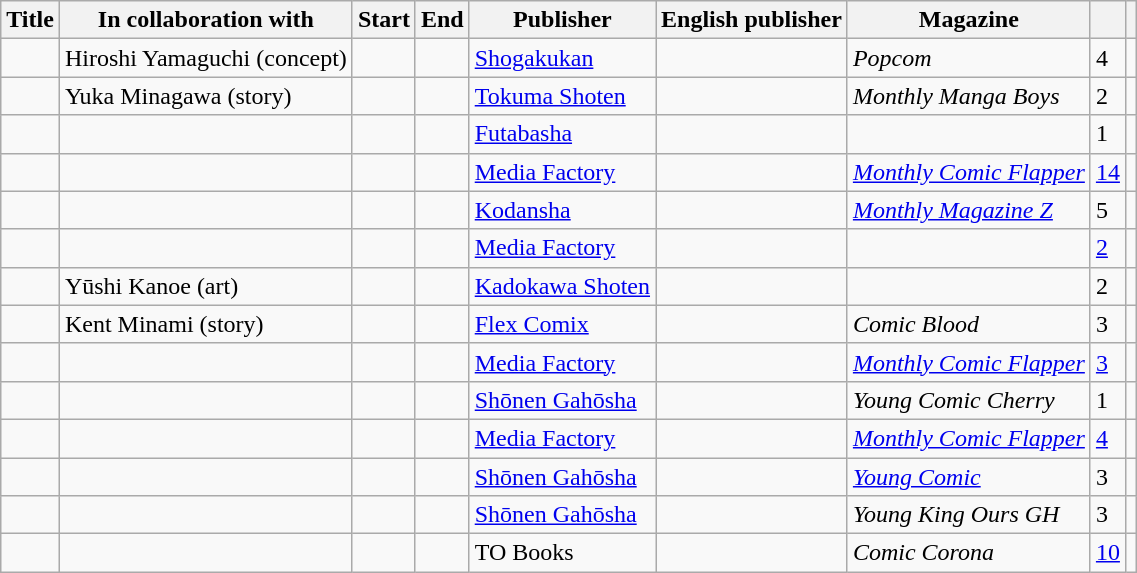<table class="wikitable sortable" border="1">
<tr>
<th>Title</th>
<th>In collaboration with</th>
<th>Start</th>
<th>End</th>
<th>Publisher</th>
<th>English publisher</th>
<th>Magazine</th>
<th></th>
<th class="unsortable"></th>
</tr>
<tr>
<td></td>
<td>Hiroshi Yamaguchi (concept)</td>
<td></td>
<td></td>
<td><a href='#'>Shogakukan</a></td>
<td></td>
<td><em>Popcom</em></td>
<td>4</td>
<td></td>
</tr>
<tr>
<td></td>
<td>Yuka Minagawa (story)</td>
<td></td>
<td></td>
<td><a href='#'>Tokuma Shoten</a></td>
<td></td>
<td><em>Monthly Manga Boys</em></td>
<td>2</td>
<td></td>
</tr>
<tr>
<td></td>
<td></td>
<td></td>
<td></td>
<td><a href='#'>Futabasha</a></td>
<td></td>
<td></td>
<td>1</td>
<td></td>
</tr>
<tr>
<td></td>
<td></td>
<td></td>
<td></td>
<td><a href='#'>Media Factory</a></td>
<td></td>
<td><em><a href='#'>Monthly Comic Flapper</a></em></td>
<td><a href='#'>14</a></td>
<td></td>
</tr>
<tr>
<td></td>
<td></td>
<td></td>
<td></td>
<td><a href='#'>Kodansha</a></td>
<td></td>
<td><em><a href='#'>Monthly Magazine Z</a></em></td>
<td>5</td>
<td></td>
</tr>
<tr>
<td></td>
<td></td>
<td></td>
<td></td>
<td><a href='#'>Media Factory</a></td>
<td></td>
<td></td>
<td><a href='#'>2</a></td>
<td></td>
</tr>
<tr>
<td></td>
<td>Yūshi Kanoe (art)</td>
<td></td>
<td></td>
<td><a href='#'>Kadokawa Shoten</a></td>
<td></td>
<td></td>
<td>2</td>
<td></td>
</tr>
<tr>
<td></td>
<td>Kent Minami (story)</td>
<td></td>
<td></td>
<td><a href='#'>Flex Comix</a></td>
<td></td>
<td><em>Comic Blood</em></td>
<td>3</td>
<td></td>
</tr>
<tr>
<td></td>
<td></td>
<td></td>
<td></td>
<td><a href='#'>Media Factory</a></td>
<td></td>
<td><em><a href='#'>Monthly Comic Flapper</a></em></td>
<td><a href='#'>3</a></td>
<td></td>
</tr>
<tr>
<td></td>
<td></td>
<td></td>
<td></td>
<td><a href='#'>Shōnen Gahōsha</a></td>
<td></td>
<td><em>Young Comic Cherry</em></td>
<td>1</td>
<td></td>
</tr>
<tr>
<td></td>
<td></td>
<td></td>
<td></td>
<td><a href='#'>Media Factory</a></td>
<td></td>
<td><em><a href='#'>Monthly Comic Flapper</a></em></td>
<td><a href='#'>4</a></td>
<td></td>
</tr>
<tr>
<td></td>
<td></td>
<td></td>
<td></td>
<td><a href='#'>Shōnen Gahōsha</a></td>
<td></td>
<td><em><a href='#'>Young Comic</a></em></td>
<td>3</td>
<td></td>
</tr>
<tr>
<td></td>
<td></td>
<td></td>
<td></td>
<td><a href='#'>Shōnen Gahōsha</a></td>
<td></td>
<td><em>Young King Ours GH</em></td>
<td>3</td>
<td></td>
</tr>
<tr>
<td></td>
<td></td>
<td></td>
<td></td>
<td>TO Books</td>
<td></td>
<td><em>Comic Corona</em></td>
<td><a href='#'>10</a></td>
<td></td>
</tr>
</table>
